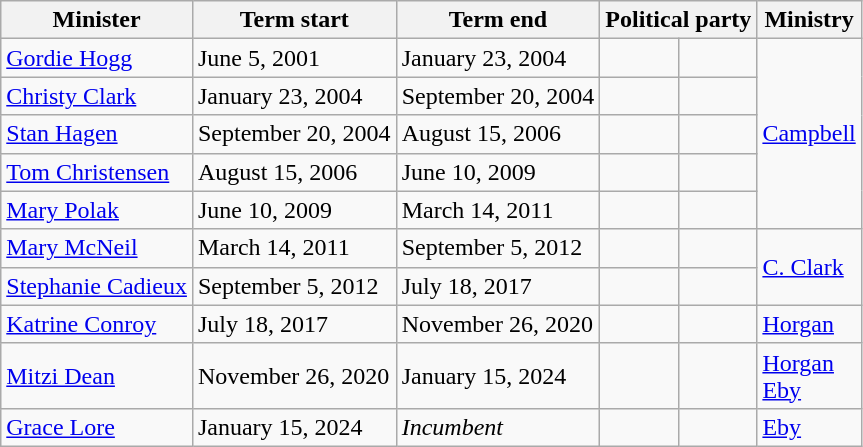<table class="wikitable">
<tr>
<th>Minister</th>
<th>Term start</th>
<th>Term end</th>
<th colspan="2">Political party</th>
<th>Ministry</th>
</tr>
<tr>
<td><a href='#'>Gordie Hogg</a></td>
<td>June 5, 2001</td>
<td>January 23, 2004</td>
<td></td>
<td></td>
<td rowspan="5"><a href='#'>Campbell</a></td>
</tr>
<tr>
<td><a href='#'>Christy Clark</a></td>
<td>January 23, 2004</td>
<td>September 20, 2004</td>
<td></td>
<td></td>
</tr>
<tr>
<td><a href='#'>Stan Hagen</a></td>
<td>September 20, 2004</td>
<td>August 15, 2006</td>
<td></td>
<td></td>
</tr>
<tr>
<td><a href='#'>Tom Christensen</a></td>
<td>August 15, 2006</td>
<td>June 10, 2009</td>
<td></td>
<td></td>
</tr>
<tr>
<td><a href='#'>Mary Polak</a></td>
<td>June 10, 2009</td>
<td>March 14, 2011</td>
<td></td>
<td></td>
</tr>
<tr>
<td><a href='#'>Mary McNeil</a></td>
<td>March 14, 2011</td>
<td>September 5, 2012</td>
<td></td>
<td></td>
<td rowspan="2"><a href='#'>C. Clark</a></td>
</tr>
<tr>
<td><a href='#'>Stephanie Cadieux</a></td>
<td>September 5, 2012</td>
<td>July 18, 2017</td>
<td></td>
<td></td>
</tr>
<tr>
<td><a href='#'>Katrine Conroy</a></td>
<td>July 18, 2017</td>
<td>November 26, 2020</td>
<td></td>
<td></td>
<td><a href='#'>Horgan</a></td>
</tr>
<tr>
<td><a href='#'>Mitzi Dean</a></td>
<td>November 26, 2020</td>
<td>January 15, 2024</td>
<td></td>
<td></td>
<td><a href='#'>Horgan</a><br><a href='#'>Eby</a></td>
</tr>
<tr>
<td><a href='#'>Grace Lore</a></td>
<td>January 15, 2024</td>
<td><em>Incumbent</em></td>
<td></td>
<td></td>
<td><a href='#'>Eby</a></td>
</tr>
</table>
